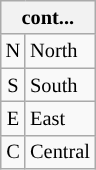<table class="wikitable" style="font-size:85%">
<tr>
<th colspan=2>cont...</th>
</tr>
<tr>
<td style="text-align: center;">N</td>
<td>North</td>
</tr>
<tr>
<td style="text-align: center;">S</td>
<td>South</td>
</tr>
<tr>
<td style="text-align: center;">E</td>
<td>East</td>
</tr>
<tr>
<td style="text-align: center;">C</td>
<td>Central</td>
</tr>
</table>
